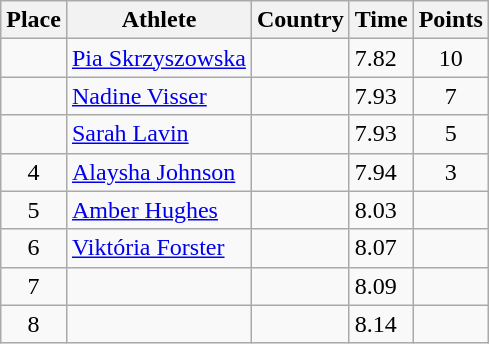<table class="wikitable">
<tr>
<th>Place</th>
<th>Athlete</th>
<th>Country</th>
<th>Time</th>
<th>Points</th>
</tr>
<tr>
<td align=center></td>
<td><a href='#'>Pia Skrzyszowska</a></td>
<td></td>
<td>7.82</td>
<td align=center>10</td>
</tr>
<tr>
<td align=center></td>
<td><a href='#'>Nadine Visser</a></td>
<td></td>
<td>7.93</td>
<td align=center>7</td>
</tr>
<tr>
<td align=center></td>
<td><a href='#'>Sarah Lavin</a></td>
<td></td>
<td>7.93</td>
<td align=center>5</td>
</tr>
<tr>
<td align=center>4</td>
<td><a href='#'>Alaysha Johnson</a></td>
<td></td>
<td>7.94</td>
<td align=center>3</td>
</tr>
<tr>
<td align=center>5</td>
<td><a href='#'>Amber Hughes</a></td>
<td></td>
<td>8.03</td>
<td align=center></td>
</tr>
<tr>
<td align=center>6</td>
<td><a href='#'>Viktória Forster</a></td>
<td></td>
<td>8.07</td>
<td align=center></td>
</tr>
<tr>
<td align=center>7</td>
<td></td>
<td></td>
<td>8.09</td>
<td align=center></td>
</tr>
<tr>
<td align=center>8</td>
<td></td>
<td></td>
<td>8.14</td>
<td align=center></td>
</tr>
</table>
